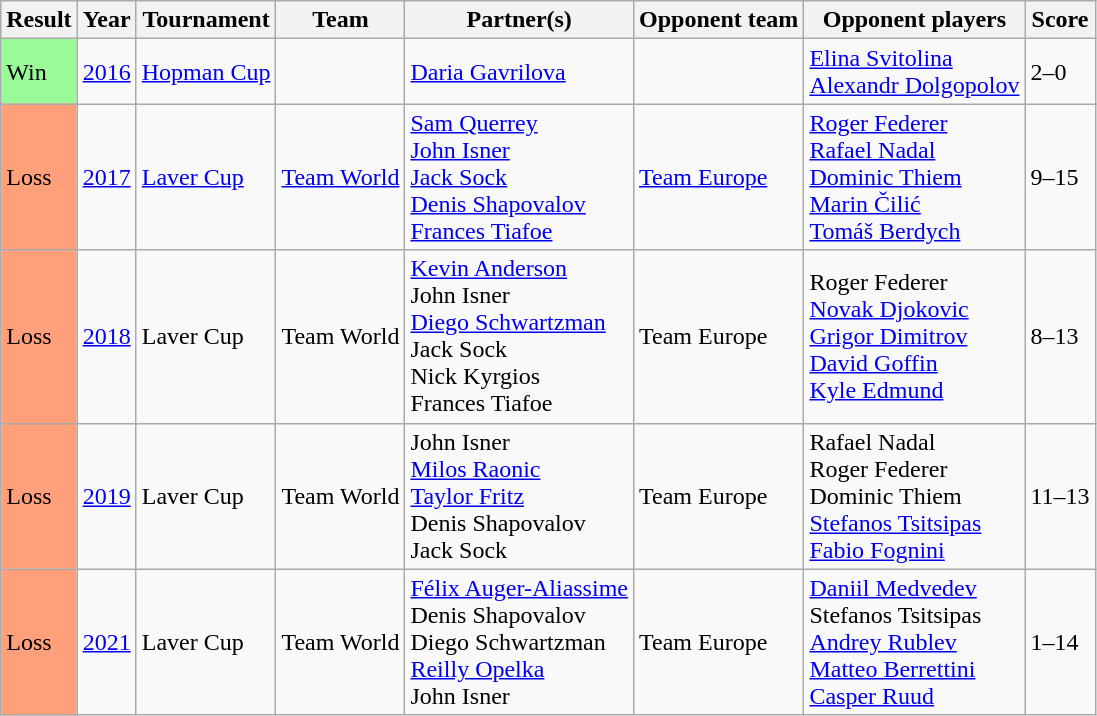<table class="wikitable nowrap">
<tr>
<th>Result</th>
<th>Year</th>
<th>Tournament</th>
<th>Team</th>
<th>Partner(s)</th>
<th>Opponent team</th>
<th>Opponent players</th>
<th>Score</th>
</tr>
<tr>
<td style=background:#98FB98>Win</td>
<td><a href='#'>2016</a></td>
<td><a href='#'>Hopman Cup</a></td>
<td></td>
<td><a href='#'>Daria Gavrilova</a></td>
<td></td>
<td><a href='#'>Elina Svitolina</a><br><a href='#'>Alexandr Dolgopolov</a></td>
<td>2–0</td>
</tr>
<tr>
<td style=background:#ffa07a>Loss</td>
<td><a href='#'>2017</a></td>
<td><a href='#'>Laver Cup</a></td>
<td> <a href='#'>Team World</a></td>
<td><a href='#'>Sam Querrey</a><br><a href='#'>John Isner</a><br><a href='#'>Jack Sock</a><br><a href='#'>Denis Shapovalov</a><br><a href='#'>Frances Tiafoe</a></td>
<td> <a href='#'>Team Europe</a></td>
<td><a href='#'>Roger Federer</a><br><a href='#'>Rafael Nadal</a><br><a href='#'>Dominic Thiem</a><br><a href='#'>Marin Čilić</a><br><a href='#'>Tomáš Berdych</a></td>
<td>9–15</td>
</tr>
<tr>
<td style=background:#ffa07a>Loss</td>
<td><a href='#'>2018</a></td>
<td>Laver Cup</td>
<td> Team World</td>
<td><a href='#'>Kevin Anderson</a><br>John Isner<br><a href='#'>Diego Schwartzman</a><br>Jack Sock<br>Nick Kyrgios<br>Frances Tiafoe</td>
<td> Team Europe</td>
<td>Roger Federer<br><a href='#'>Novak Djokovic</a><br><a href='#'>Grigor Dimitrov</a><br><a href='#'>David Goffin</a><br><a href='#'>Kyle Edmund</a></td>
<td>8–13</td>
</tr>
<tr>
<td style=background:#ffa07a>Loss</td>
<td><a href='#'>2019</a></td>
<td>Laver Cup</td>
<td> Team World</td>
<td>John Isner<br><a href='#'>Milos Raonic</a><br><a href='#'>Taylor Fritz</a><br>Denis Shapovalov<br>Jack Sock</td>
<td> Team Europe</td>
<td>Rafael Nadal<br>Roger Federer<br>Dominic Thiem<br><a href='#'>Stefanos Tsitsipas</a><br><a href='#'>Fabio Fognini</a></td>
<td>11–13</td>
</tr>
<tr>
<td style=background:#ffa07a>Loss</td>
<td><a href='#'>2021</a></td>
<td>Laver Cup</td>
<td> Team World</td>
<td><a href='#'>Félix Auger-Aliassime</a><br>Denis Shapovalov<br>Diego Schwartzman<br><a href='#'>Reilly Opelka</a><br>John Isner</td>
<td> Team Europe</td>
<td><a href='#'>Daniil Medvedev</a><br>Stefanos Tsitsipas<br><a href='#'>Andrey Rublev</a><br><a href='#'>Matteo Berrettini</a><br><a href='#'>Casper Ruud</a></td>
<td>1–14</td>
</tr>
</table>
